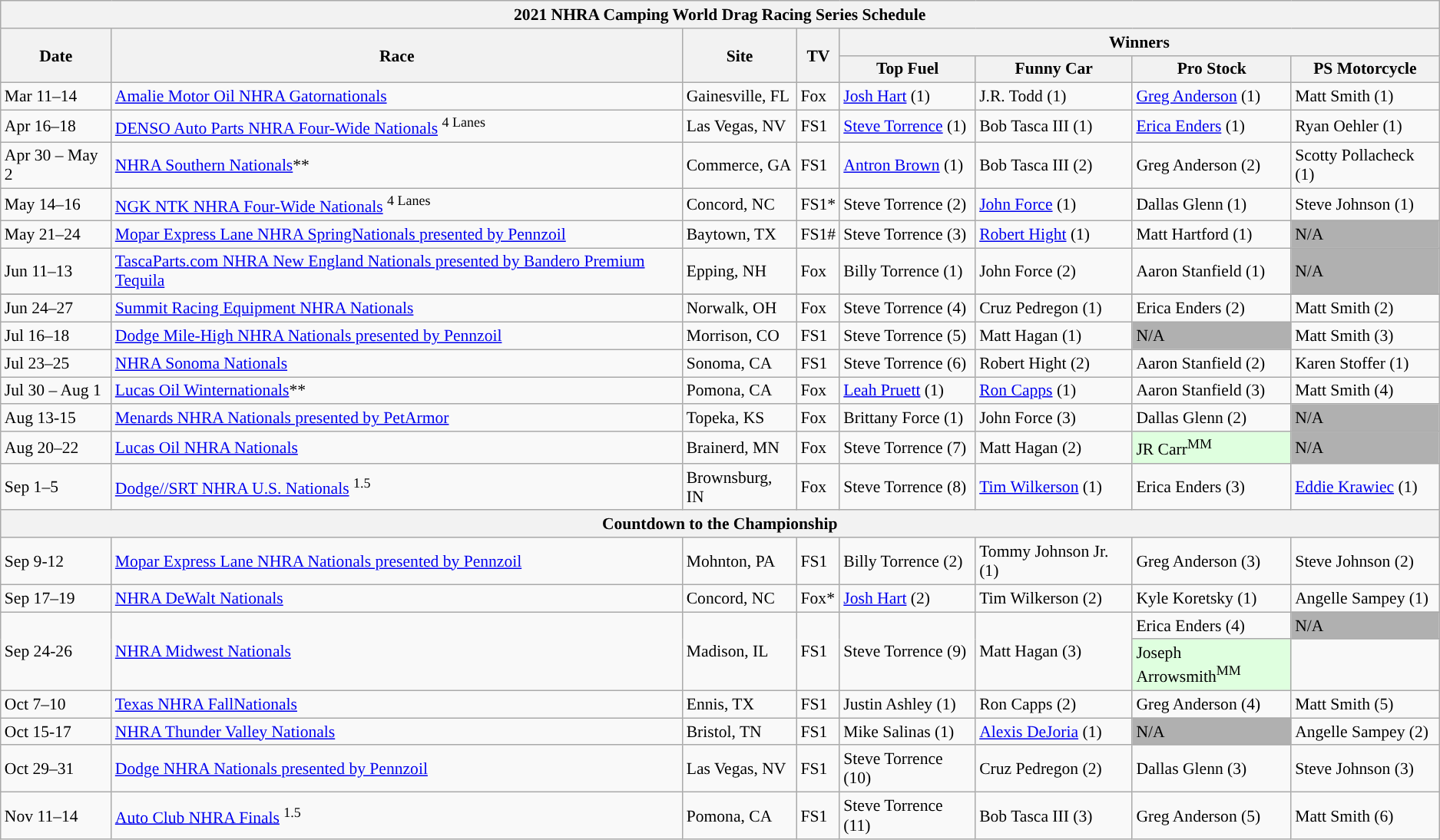<table class="wikitable" style="font-size:90%;">
<tr>
<th colspan="8">2021 NHRA Camping World Drag Racing Series Schedule</th>
</tr>
<tr>
<th rowspan="2">Date</th>
<th rowspan="2">Race</th>
<th rowspan="2">Site</th>
<th rowspan="2">TV</th>
<th colspan="4">Winners</th>
</tr>
<tr>
<th>Top Fuel</th>
<th>Funny Car</th>
<th>Pro Stock</th>
<th>PS Motorcycle</th>
</tr>
<tr>
<td>Mar 11–14</td>
<td><a href='#'>Amalie Motor Oil NHRA Gatornationals</a></td>
<td>Gainesville, FL</td>
<td>Fox</td>
<td><a href='#'>Josh Hart</a> (1)</td>
<td>J.R. Todd (1)</td>
<td><a href='#'>Greg Anderson</a> (1)</td>
<td>Matt Smith (1)</td>
</tr>
<tr>
<td>Apr 16–18</td>
<td><a href='#'>DENSO Auto Parts NHRA Four-Wide Nationals</a> <sup>4 Lanes</sup></td>
<td>Las Vegas, NV</td>
<td>FS1</td>
<td><a href='#'>Steve Torrence</a> (1)</td>
<td>Bob Tasca III (1)</td>
<td><a href='#'>Erica Enders</a> (1)</td>
<td>Ryan Oehler (1)</td>
</tr>
<tr>
<td>Apr 30 – May 2</td>
<td><a href='#'>NHRA Southern Nationals</a>**</td>
<td>Commerce, GA</td>
<td>FS1</td>
<td><a href='#'>Antron Brown</a> (1)</td>
<td>Bob Tasca III (2)</td>
<td>Greg Anderson (2)</td>
<td>Scotty Pollacheck (1)</td>
</tr>
<tr>
<td>May 14–16</td>
<td><a href='#'>NGK NTK NHRA Four-Wide Nationals</a> <sup>4 Lanes</sup></td>
<td>Concord, NC</td>
<td>FS1*</td>
<td>Steve Torrence (2)</td>
<td><a href='#'>John Force</a> (1)</td>
<td>Dallas Glenn (1)</td>
<td>Steve Johnson (1)</td>
</tr>
<tr>
<td>May 21–24</td>
<td><a href='#'>Mopar Express Lane NHRA SpringNationals presented by Pennzoil</a></td>
<td>Baytown, TX</td>
<td>FS1#</td>
<td>Steve Torrence (3)</td>
<td><a href='#'>Robert Hight</a> (1)</td>
<td>Matt Hartford (1)</td>
<td style="background:#b0b0b0;">N/A</td>
</tr>
<tr>
<td>Jun 11–13</td>
<td><a href='#'>TascaParts.com NHRA New England Nationals presented by Bandero Premium Tequila</a></td>
<td>Epping, NH</td>
<td>Fox</td>
<td>Billy Torrence (1)</td>
<td>John Force (2)</td>
<td>Aaron Stanfield (1)</td>
<td style="background:#b0b0b0;">N/A</td>
</tr>
<tr>
</tr>
<tr>
<td>Jun 24–27</td>
<td><a href='#'>Summit Racing Equipment NHRA Nationals</a></td>
<td>Norwalk, OH</td>
<td>Fox</td>
<td>Steve Torrence (4)</td>
<td>Cruz Pedregon (1)</td>
<td>Erica Enders (2)</td>
<td>Matt Smith (2)</td>
</tr>
<tr>
<td>Jul 16–18</td>
<td><a href='#'>Dodge Mile-High NHRA Nationals presented by Pennzoil</a></td>
<td>Morrison, CO</td>
<td>FS1</td>
<td>Steve Torrence (5)</td>
<td>Matt Hagan (1)</td>
<td style="background:#b0b0b0;">N/A</td>
<td>Matt Smith (3)</td>
</tr>
<tr>
<td>Jul 23–25</td>
<td><a href='#'>NHRA Sonoma Nationals</a></td>
<td>Sonoma, CA</td>
<td>FS1</td>
<td>Steve Torrence (6)</td>
<td>Robert Hight (2)</td>
<td>Aaron Stanfield (2)</td>
<td>Karen Stoffer (1)</td>
</tr>
<tr>
<td>Jul 30 – Aug 1</td>
<td><a href='#'>Lucas Oil Winternationals</a>**</td>
<td>Pomona, CA</td>
<td>Fox</td>
<td><a href='#'>Leah Pruett</a> (1)</td>
<td><a href='#'>Ron Capps</a> (1)</td>
<td>Aaron Stanfield (3)</td>
<td>Matt Smith (4)</td>
</tr>
<tr>
<td>Aug 13-15</td>
<td><a href='#'>Menards NHRA Nationals presented by PetArmor</a></td>
<td>Topeka, KS</td>
<td>Fox</td>
<td>Brittany Force (1)</td>
<td>John Force (3)</td>
<td>Dallas Glenn (2)</td>
<td style="background:#b0b0b0;">N/A</td>
</tr>
<tr>
<td>Aug 20–22</td>
<td><a href='#'>Lucas Oil NHRA Nationals</a></td>
<td>Brainerd, MN</td>
<td>Fox</td>
<td>Steve Torrence (7)</td>
<td>Matt Hagan (2)</td>
<td style="background:#DFFFDF;">JR Carr<sup>MM</sup></td>
<td style="background:#b0b0b0;">N/A</td>
</tr>
<tr>
<td>Sep 1–5</td>
<td><a href='#'>Dodge//SRT NHRA U.S. Nationals</a> <sup>1.5</sup></td>
<td>Brownsburg, IN</td>
<td>Fox</td>
<td>Steve Torrence (8)</td>
<td><a href='#'>Tim Wilkerson</a> (1)</td>
<td>Erica Enders (3)</td>
<td><a href='#'>Eddie Krawiec</a> (1)</td>
</tr>
<tr>
<th colspan="10">Countdown to the Championship</th>
</tr>
<tr>
<td>Sep 9-12</td>
<td><a href='#'>Mopar Express Lane NHRA Nationals presented by Pennzoil</a></td>
<td>Mohnton, PA</td>
<td>FS1</td>
<td>Billy Torrence (2)</td>
<td>Tommy Johnson Jr. (1)</td>
<td>Greg Anderson (3)</td>
<td>Steve Johnson (2)</td>
</tr>
<tr>
<td>Sep 17–19</td>
<td><a href='#'>NHRA DeWalt Nationals</a></td>
<td>Concord, NC</td>
<td>Fox*</td>
<td><a href='#'>Josh Hart</a> (2)</td>
<td>Tim Wilkerson (2)</td>
<td>Kyle Koretsky (1)</td>
<td>Angelle Sampey (1)</td>
</tr>
<tr>
<td rowspan=2>Sep 24-26</td>
<td rowspan=2><a href='#'>NHRA Midwest Nationals</a></td>
<td rowspan=2>Madison, IL</td>
<td rowspan=2>FS1</td>
<td rowspan=2>Steve Torrence (9)</td>
<td rowspan=2>Matt Hagan (3)</td>
<td>Erica Enders (4)</td>
<td style="background:#b0b0b0;">N/A</td>
</tr>
<tr>
<td style="background:#DFFFDF;">Joseph Arrowsmith<sup>MM</sup></td>
</tr>
<tr>
<td>Oct 7–10</td>
<td><a href='#'>Texas NHRA FallNationals</a></td>
<td>Ennis, TX</td>
<td>FS1</td>
<td>Justin Ashley (1)</td>
<td>Ron Capps (2)</td>
<td>Greg Anderson (4)</td>
<td>Matt Smith (5)</td>
</tr>
<tr>
<td>Oct 15-17</td>
<td><a href='#'>NHRA Thunder Valley Nationals</a></td>
<td>Bristol, TN</td>
<td>FS1</td>
<td>Mike Salinas (1)</td>
<td><a href='#'>Alexis DeJoria</a> (1)</td>
<td style="background:#b0b0b0;">N/A</td>
<td>Angelle Sampey (2)</td>
</tr>
<tr>
<td>Oct 29–31</td>
<td><a href='#'>Dodge NHRA Nationals presented by Pennzoil</a></td>
<td>Las Vegas, NV</td>
<td>FS1</td>
<td>Steve Torrence (10)</td>
<td>Cruz Pedregon (2)</td>
<td>Dallas Glenn (3)</td>
<td>Steve Johnson (3)</td>
</tr>
<tr>
<td>Nov 11–14</td>
<td><a href='#'>Auto Club NHRA Finals</a> <sup>1.5</sup></td>
<td>Pomona, CA</td>
<td>FS1</td>
<td>Steve Torrence (11)</td>
<td>Bob Tasca III (3)</td>
<td>Greg Anderson (5)</td>
<td>Matt Smith (6)</td>
</tr>
</table>
